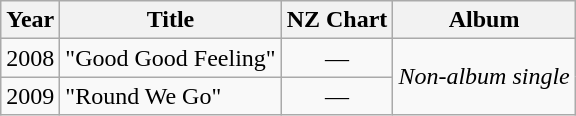<table class="wikitable">
<tr>
<th>Year</th>
<th>Title</th>
<th>NZ Chart</th>
<th>Album</th>
</tr>
<tr>
<td>2008</td>
<td>"Good Good Feeling"</td>
<td align="center">—</td>
<td rowspan="2"><em>Non-album single</em></td>
</tr>
<tr>
<td>2009</td>
<td>"Round We Go"</td>
<td align="center">—</td>
</tr>
</table>
